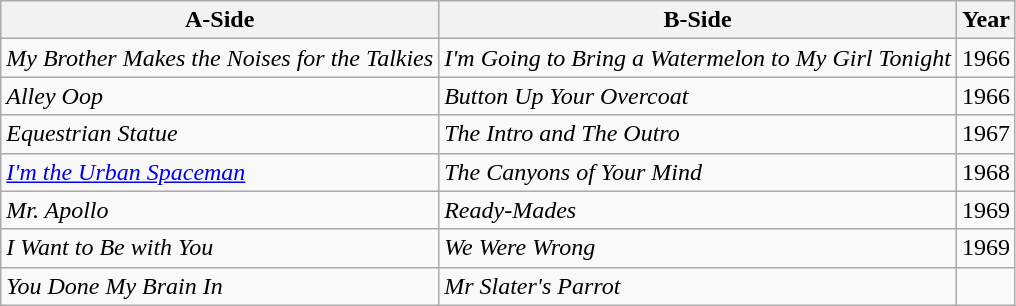<table class="wikitable">
<tr>
<th>A-Side</th>
<th>B-Side</th>
<th>Year</th>
</tr>
<tr>
<td><em>My Brother Makes the Noises for the Talkies</em></td>
<td><em>I'm Going to Bring a Watermelon to My Girl Tonight</em></td>
<td>1966</td>
</tr>
<tr>
<td><em>Alley Oop</em></td>
<td><em>Button Up Your Overcoat</em></td>
<td>1966</td>
</tr>
<tr>
<td><em>Equestrian Statue</em></td>
<td><em>The Intro and The Outro</em></td>
<td>1967</td>
</tr>
<tr>
<td><em><a href='#'>I'm the Urban Spaceman</a></em></td>
<td><em>The Canyons of Your Mind</em></td>
<td>1968</td>
</tr>
<tr>
<td><em>Mr. Apollo</em></td>
<td><em>Ready-Mades</em></td>
<td>1969</td>
</tr>
<tr>
<td><em>I Want to Be with You</em></td>
<td><em>We Were Wrong</em></td>
<td>1969</td>
</tr>
<tr>
<td><em>You Done My Brain In</em></td>
<td><em>Mr Slater's Parrot</em></td>
<td></td>
</tr>
</table>
